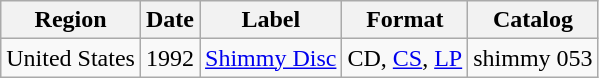<table class="wikitable">
<tr>
<th>Region</th>
<th>Date</th>
<th>Label</th>
<th>Format</th>
<th>Catalog</th>
</tr>
<tr>
<td>United States</td>
<td>1992</td>
<td><a href='#'>Shimmy Disc</a></td>
<td>CD, <a href='#'>CS</a>, <a href='#'>LP</a></td>
<td>shimmy 053</td>
</tr>
</table>
